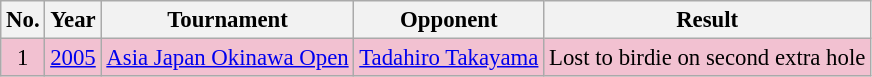<table class="wikitable" style="font-size:95%;">
<tr>
<th>No.</th>
<th>Year</th>
<th>Tournament</th>
<th>Opponent</th>
<th>Result</th>
</tr>
<tr style="background:#F2C1D1;">
<td align=center>1</td>
<td><a href='#'>2005</a></td>
<td><a href='#'>Asia Japan Okinawa Open</a></td>
<td> <a href='#'>Tadahiro Takayama</a></td>
<td>Lost to birdie on second extra hole</td>
</tr>
</table>
